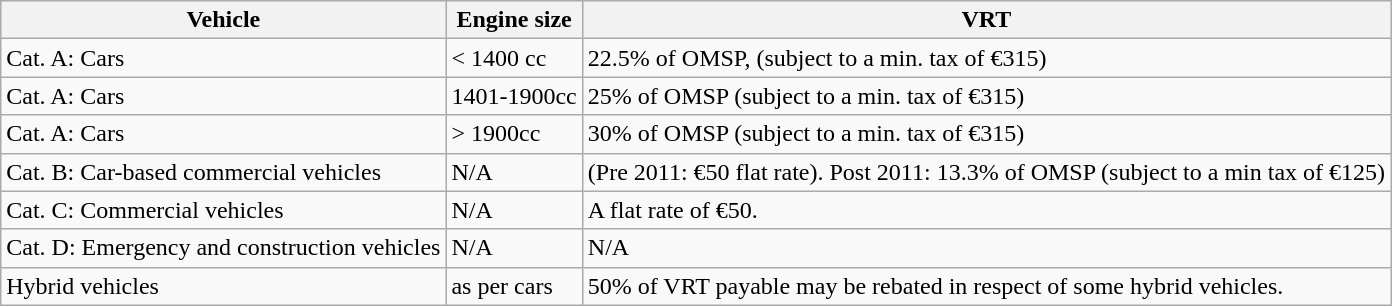<table class="wikitable">
<tr>
<th>Vehicle</th>
<th>Engine size</th>
<th>VRT</th>
</tr>
<tr>
<td>Cat. A: Cars</td>
<td>< 1400 cc</td>
<td>22.5% of OMSP, (subject to a min. tax of €315)</td>
</tr>
<tr>
<td>Cat. A: Cars</td>
<td>1401-1900cc</td>
<td>25% of OMSP (subject to a min. tax of €315)</td>
</tr>
<tr>
<td>Cat. A: Cars</td>
<td>> 1900cc</td>
<td>30% of OMSP (subject to a min. tax of €315)</td>
</tr>
<tr>
<td>Cat. B: Car-based commercial vehicles</td>
<td>N/A</td>
<td>(Pre 2011: €50 flat rate). Post 2011: 13.3% of OMSP (subject to a min tax of €125)</td>
</tr>
<tr>
<td>Cat. C: Commercial vehicles</td>
<td>N/A</td>
<td>A flat rate of €50.</td>
</tr>
<tr>
<td>Cat. D: Emergency and construction vehicles</td>
<td>N/A</td>
<td>N/A</td>
</tr>
<tr>
<td>Hybrid vehicles</td>
<td>as per cars</td>
<td>50% of VRT payable may be rebated in respect of some hybrid vehicles.</td>
</tr>
</table>
